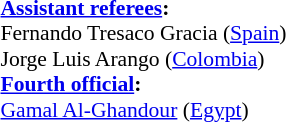<table width=100% style="font-size: 90%">
<tr>
<td><br><strong><a href='#'>Assistant referees</a>:</strong>
<br>Fernando Tresaco Gracia (<a href='#'>Spain</a>)
<br>Jorge Luis Arango (<a href='#'>Colombia</a>)
<br><strong><a href='#'>Fourth official</a>:</strong>
<br><a href='#'>Gamal Al-Ghandour</a> (<a href='#'>Egypt</a>)</td>
</tr>
</table>
